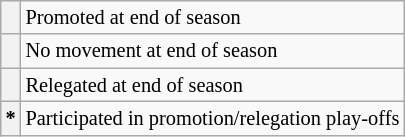<table class="wikitable" style="font-size:85%">
<tr>
<th></th>
<td>Promoted at end of season</td>
</tr>
<tr>
<th></th>
<td>No movement at end of season</td>
</tr>
<tr>
<th></th>
<td>Relegated at end of season</td>
</tr>
<tr>
<th>*</th>
<td>Participated in promotion/relegation play-offs</td>
</tr>
</table>
